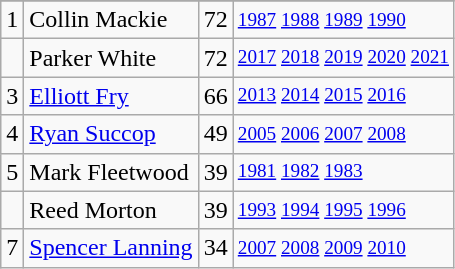<table class="wikitable">
<tr>
</tr>
<tr>
<td>1</td>
<td>Collin Mackie</td>
<td>72</td>
<td style="font-size:80%;"><a href='#'>1987</a> <a href='#'>1988</a> <a href='#'>1989</a> <a href='#'>1990</a></td>
</tr>
<tr>
<td></td>
<td>Parker White</td>
<td>72</td>
<td style="font-size:80%;"><a href='#'>2017</a> <a href='#'>2018</a> <a href='#'>2019</a> <a href='#'>2020</a> <a href='#'>2021</a></td>
</tr>
<tr>
<td>3</td>
<td><a href='#'>Elliott Fry</a></td>
<td>66</td>
<td style="font-size:80%;"><a href='#'>2013</a> <a href='#'>2014</a> <a href='#'>2015</a> <a href='#'>2016</a></td>
</tr>
<tr>
<td>4</td>
<td><a href='#'>Ryan Succop</a></td>
<td>49</td>
<td style="font-size:80%;"><a href='#'>2005</a> <a href='#'>2006</a> <a href='#'>2007</a> <a href='#'>2008</a></td>
</tr>
<tr>
<td>5</td>
<td>Mark Fleetwood</td>
<td>39</td>
<td style="font-size:80%;"><a href='#'>1981</a> <a href='#'>1982</a> <a href='#'>1983</a></td>
</tr>
<tr>
<td></td>
<td>Reed Morton</td>
<td>39</td>
<td style="font-size:80%;"><a href='#'>1993</a> <a href='#'>1994</a> <a href='#'>1995</a> <a href='#'>1996</a></td>
</tr>
<tr>
<td>7</td>
<td><a href='#'>Spencer Lanning</a></td>
<td>34</td>
<td style="font-size:80%;"><a href='#'>2007</a> <a href='#'>2008</a> <a href='#'>2009</a> <a href='#'>2010</a></td>
</tr>
</table>
